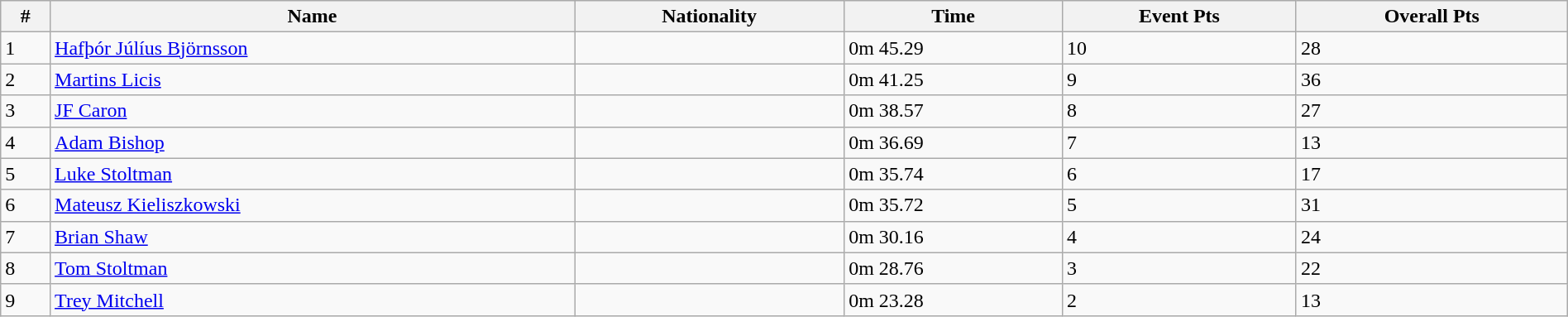<table class="wikitable sortable" style="display: inline-table;width: 100%;">
<tr>
<th>#</th>
<th>Name</th>
<th>Nationality</th>
<th>Time</th>
<th>Event Pts</th>
<th>Overall Pts</th>
</tr>
<tr>
<td>1</td>
<td><a href='#'>Hafþór Júlíus Björnsson</a></td>
<td></td>
<td>0m 45.29</td>
<td>10</td>
<td>28</td>
</tr>
<tr>
<td>2</td>
<td><a href='#'>Martins Licis</a></td>
<td></td>
<td>0m 41.25</td>
<td>9</td>
<td>36</td>
</tr>
<tr>
<td>3</td>
<td><a href='#'>JF Caron</a></td>
<td></td>
<td>0m 38.57</td>
<td>8</td>
<td>27</td>
</tr>
<tr>
<td>4</td>
<td><a href='#'>Adam Bishop</a></td>
<td></td>
<td>0m 36.69</td>
<td>7</td>
<td>13</td>
</tr>
<tr>
<td>5</td>
<td><a href='#'>Luke Stoltman</a></td>
<td></td>
<td>0m 35.74</td>
<td>6</td>
<td>17</td>
</tr>
<tr>
<td>6</td>
<td><a href='#'>Mateusz Kieliszkowski</a></td>
<td></td>
<td>0m 35.72</td>
<td>5</td>
<td>31</td>
</tr>
<tr>
<td>7</td>
<td><a href='#'>Brian Shaw</a></td>
<td></td>
<td>0m 30.16</td>
<td>4</td>
<td>24</td>
</tr>
<tr>
<td>8</td>
<td><a href='#'>Tom Stoltman</a></td>
<td></td>
<td>0m 28.76</td>
<td>3</td>
<td>22</td>
</tr>
<tr>
<td>9</td>
<td><a href='#'>Trey Mitchell</a></td>
<td></td>
<td>0m 23.28</td>
<td>2</td>
<td>13</td>
</tr>
</table>
